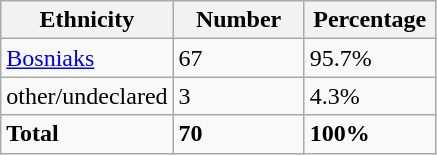<table class="wikitable">
<tr>
<th width="100px">Ethnicity</th>
<th width="80px">Number</th>
<th width="80px">Percentage</th>
</tr>
<tr>
<td><a href='#'>Bosniaks</a></td>
<td>67</td>
<td>95.7%</td>
</tr>
<tr>
<td>other/undeclared</td>
<td>3</td>
<td>4.3%</td>
</tr>
<tr>
<td><strong>Total</strong></td>
<td><strong>70</strong></td>
<td><strong>100%</strong></td>
</tr>
</table>
